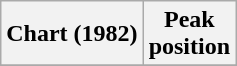<table class="wikitable plainrowheaders" style="text-align:center">
<tr>
<th scope="col">Chart (1982)</th>
<th scope="col">Peak<br>position</th>
</tr>
<tr>
</tr>
</table>
